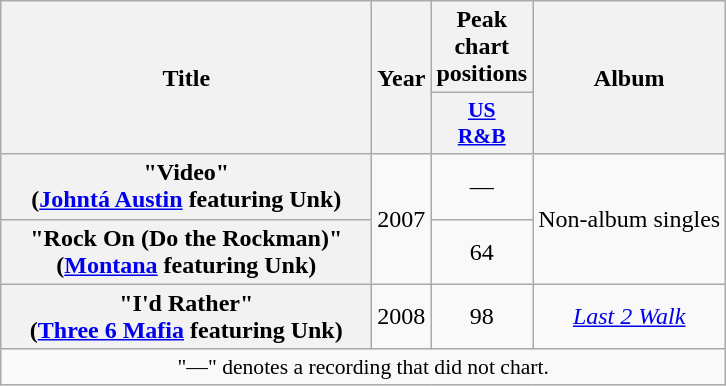<table class="wikitable plainrowheaders" style="text-align:center;">
<tr>
<th scope="col" rowspan="2" style="width:15em;">Title</th>
<th scope="col" rowspan="2">Year</th>
<th scope="col" colspan="1">Peak chart positions</th>
<th scope="col" rowspan="2">Album</th>
</tr>
<tr>
<th style="width:3em;font-size:90%;"><a href='#'>US<br>R&B</a></th>
</tr>
<tr>
<th scope="row">"Video"<br><span>(<a href='#'>Johntá Austin</a> featuring Unk)</span></th>
<td rowspan="2">2007</td>
<td>—</td>
<td rowspan="2">Non-album singles</td>
</tr>
<tr>
<th scope="row">"Rock On (Do the Rockman)"<br><span>(<a href='#'>Montana</a> featuring Unk)</span></th>
<td>64</td>
</tr>
<tr>
<th scope="row">"I'd Rather"<br><span>(<a href='#'>Three 6 Mafia</a> featuring Unk)</span></th>
<td>2008</td>
<td>98</td>
<td><em><a href='#'>Last 2 Walk</a></em></td>
</tr>
<tr>
<td colspan="14" style="font-size:90%">"—" denotes a recording that did not chart.</td>
</tr>
</table>
